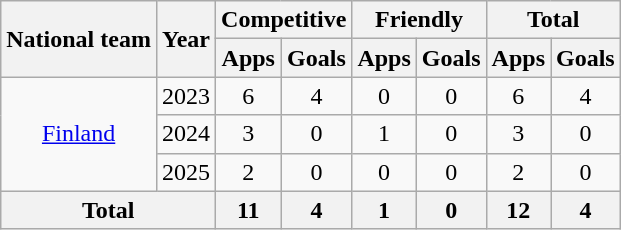<table class="wikitable" style="text-align:center">
<tr>
<th rowspan="2">National team</th>
<th rowspan="2">Year</th>
<th colspan="2">Competitive</th>
<th colspan="2">Friendly</th>
<th colspan="2">Total</th>
</tr>
<tr>
<th>Apps</th>
<th>Goals</th>
<th>Apps</th>
<th>Goals</th>
<th>Apps</th>
<th>Goals</th>
</tr>
<tr>
<td rowspan=3><a href='#'>Finland</a></td>
<td>2023</td>
<td>6</td>
<td>4</td>
<td>0</td>
<td>0</td>
<td>6</td>
<td>4</td>
</tr>
<tr>
<td>2024</td>
<td>3</td>
<td>0</td>
<td>1</td>
<td>0</td>
<td>3</td>
<td>0</td>
</tr>
<tr>
<td>2025</td>
<td>2</td>
<td>0</td>
<td>0</td>
<td>0</td>
<td>2</td>
<td>0</td>
</tr>
<tr>
<th colspan=2>Total</th>
<th>11</th>
<th>4</th>
<th>1</th>
<th>0</th>
<th>12</th>
<th>4</th>
</tr>
</table>
